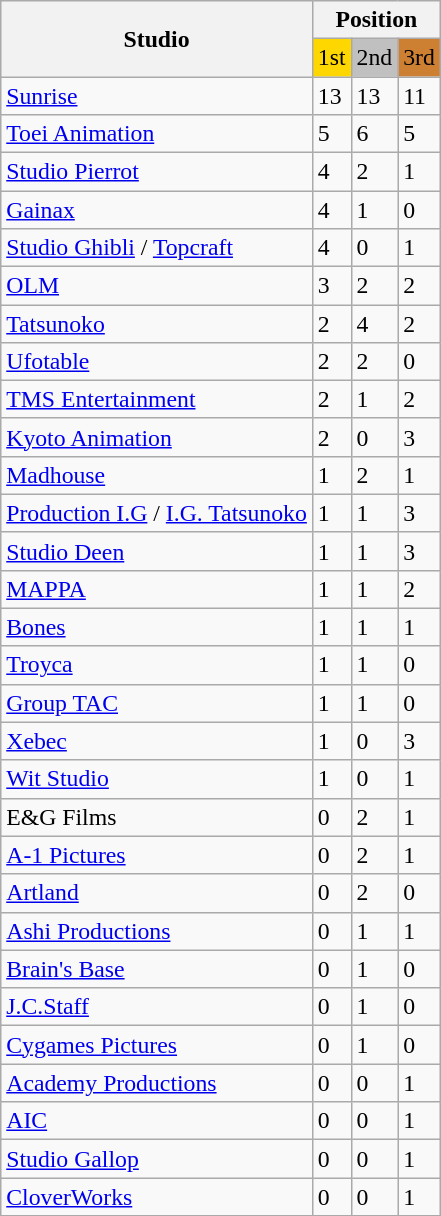<table class="wikitable" style="font-size: 99%;">
<tr>
<th rowspan="2">Studio</th>
<th colspan="3">Position</th>
</tr>
<tr>
<td bgcolor="#FFD700">1st</td>
<td bgcolor="#C0C0C0">2nd</td>
<td bgcolor="#CD7F32">3rd</td>
</tr>
<tr>
<td><a href='#'>Sunrise</a></td>
<td>13</td>
<td>13</td>
<td>11</td>
</tr>
<tr>
<td><a href='#'>Toei Animation</a></td>
<td>5</td>
<td>6</td>
<td>5</td>
</tr>
<tr>
<td><a href='#'>Studio Pierrot</a></td>
<td>4</td>
<td>2</td>
<td>1</td>
</tr>
<tr>
<td><a href='#'>Gainax</a></td>
<td>4</td>
<td>1</td>
<td>0</td>
</tr>
<tr>
<td><a href='#'>Studio Ghibli</a> / <a href='#'>Topcraft</a></td>
<td>4</td>
<td>0</td>
<td>1</td>
</tr>
<tr>
<td><a href='#'>OLM</a></td>
<td>3</td>
<td>2</td>
<td>2</td>
</tr>
<tr>
<td><a href='#'>Tatsunoko</a></td>
<td>2</td>
<td>4</td>
<td>2</td>
</tr>
<tr>
<td><a href='#'>Ufotable</a></td>
<td>2</td>
<td>2</td>
<td>0</td>
</tr>
<tr>
<td><a href='#'>TMS Entertainment</a></td>
<td>2</td>
<td>1</td>
<td>2</td>
</tr>
<tr>
<td><a href='#'>Kyoto Animation</a></td>
<td>2</td>
<td>0</td>
<td>3</td>
</tr>
<tr>
<td><a href='#'>Madhouse</a></td>
<td>1</td>
<td>2</td>
<td>1</td>
</tr>
<tr>
<td><a href='#'>Production I.G</a> / <a href='#'>I.G. Tatsunoko</a></td>
<td>1</td>
<td>1</td>
<td>3</td>
</tr>
<tr>
<td><a href='#'>Studio Deen</a></td>
<td>1</td>
<td>1</td>
<td>3</td>
</tr>
<tr>
<td><a href='#'>MAPPA</a></td>
<td>1</td>
<td>1</td>
<td>2</td>
</tr>
<tr>
<td><a href='#'>Bones</a></td>
<td>1</td>
<td>1</td>
<td>1</td>
</tr>
<tr>
<td><a href='#'>Troyca</a></td>
<td>1</td>
<td>1</td>
<td>0</td>
</tr>
<tr>
<td><a href='#'>Group TAC</a></td>
<td>1</td>
<td>1</td>
<td>0</td>
</tr>
<tr>
<td><a href='#'>Xebec</a></td>
<td>1</td>
<td>0</td>
<td>3</td>
</tr>
<tr>
<td><a href='#'>Wit Studio</a></td>
<td>1</td>
<td>0</td>
<td>1</td>
</tr>
<tr>
<td>E&G Films</td>
<td>0</td>
<td>2</td>
<td>1</td>
</tr>
<tr>
<td><a href='#'>A-1 Pictures</a></td>
<td>0</td>
<td>2</td>
<td>1</td>
</tr>
<tr>
<td><a href='#'>Artland</a></td>
<td>0</td>
<td>2</td>
<td>0</td>
</tr>
<tr>
<td><a href='#'>Ashi Productions</a></td>
<td>0</td>
<td>1</td>
<td>1</td>
</tr>
<tr>
<td><a href='#'>Brain's Base</a></td>
<td>0</td>
<td>1</td>
<td>0</td>
</tr>
<tr>
<td><a href='#'>J.C.Staff</a></td>
<td>0</td>
<td>1</td>
<td>0</td>
</tr>
<tr>
<td><a href='#'>Cygames Pictures</a></td>
<td>0</td>
<td>1</td>
<td>0</td>
</tr>
<tr>
<td><a href='#'>Academy Productions</a></td>
<td>0</td>
<td>0</td>
<td>1</td>
</tr>
<tr>
<td><a href='#'>AIC</a></td>
<td>0</td>
<td>0</td>
<td>1</td>
</tr>
<tr>
<td><a href='#'>Studio Gallop</a></td>
<td>0</td>
<td>0</td>
<td>1</td>
</tr>
<tr>
<td><a href='#'>CloverWorks</a></td>
<td>0</td>
<td>0</td>
<td>1</td>
</tr>
<tr>
</tr>
</table>
